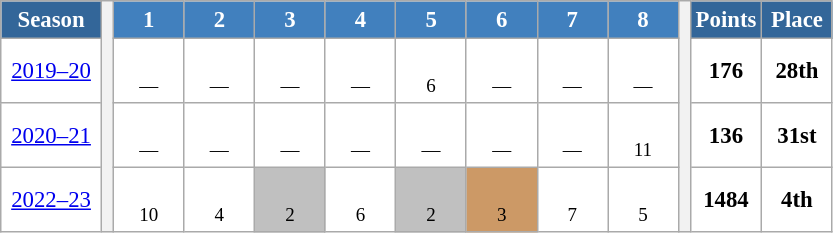<table class="wikitable" style="font-size:95%; text-align:center; border:grey solid 1px; border-collapse:collapse; background:#ffffff;">
<tr>
<th style="background-color:#369; color:white; width:60px">Season</th>
<th rowspan="10" width="1px"></th>
<th style="background-color:#4180be; color:white; width:40px">1</th>
<th style="background-color:#4180be; color:white; width:40px">2</th>
<th style="background-color:#4180be; color:white; width:40px">3</th>
<th style="background-color:#4180be; color:white; width:40px">4</th>
<th style="background-color:#4180be; color:white; width:40px">5</th>
<th style="background-color:#4180be; color:white; width:40px">6</th>
<th style="background-color:#4180be; color:white; width:40px">7</th>
<th style="background-color:#4180be; color:white; width:40px">8</th>
<th rowspan="10" width="1px"></th>
<th style="background-color:#369; color:white; width:40px">Points</th>
<th style="background-color:#369; color:white; width:40px">Place</th>
</tr>
<tr>
<td><a href='#'>2019–20</a></td>
<td><br><small>—</small></td>
<td><br><small>—</small></td>
<td><br><small>—</small></td>
<td><br><small>—</small></td>
<td><br><small>6</small></td>
<td><br><small>—</small></td>
<td><br><small>—</small></td>
<td><br><small>—</small></td>
<td><strong>176</strong></td>
<td><strong>28th</strong></td>
</tr>
<tr>
<td><a href='#'>2020–21</a></td>
<td><br><small>—</small></td>
<td><br><small>—</small></td>
<td><br><small>—</small></td>
<td><br><small>—</small></td>
<td><br><small>—</small></td>
<td><br><small>—</small></td>
<td><br><small>—</small></td>
<td><br><small>11</small></td>
<td><strong>136</strong></td>
<td><strong>31st</strong></td>
</tr>
<tr>
<td><a href='#'>2022–23</a></td>
<td><br><small>10</small></td>
<td><br><small>4</small></td>
<td style="background:silver;"><br><small>2</small></td>
<td><br><small>6</small></td>
<td style="background:silver;"><br><small>2</small></td>
<td style="background:#c96;"><br><small>3</small></td>
<td><br><small>7</small></td>
<td><br><small>5</small></td>
<td><strong>1484</strong></td>
<td><strong>4th</strong></td>
</tr>
</table>
